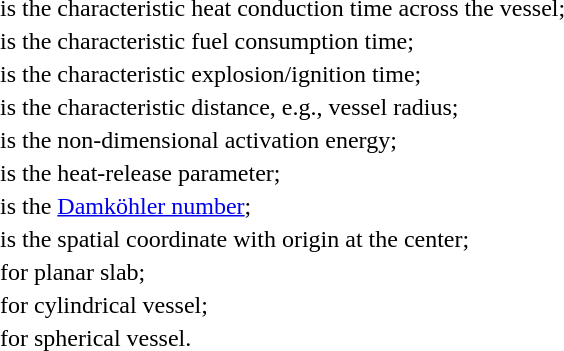<table cellpadding="2" style="line-height:100%;">
<tr>
<td></td>
<td>is the characteristic heat conduction time across the vessel;</td>
</tr>
<tr>
<td></td>
<td>is the characteristic fuel consumption time;</td>
</tr>
<tr>
<td></td>
<td>is the characteristic explosion/ignition time;</td>
</tr>
<tr>
<td></td>
<td>is the characteristic distance, e.g., vessel radius;</td>
</tr>
<tr>
<td></td>
<td>is the non-dimensional activation energy;</td>
</tr>
<tr>
<td></td>
<td>is the heat-release parameter;</td>
</tr>
<tr>
<td></td>
<td>is the <a href='#'>Damköhler number</a>;</td>
</tr>
<tr>
<td></td>
<td>is the spatial coordinate with origin at the center;</td>
</tr>
<tr>
<td></td>
<td>for planar slab;</td>
</tr>
<tr>
<td></td>
<td>for cylindrical vessel;</td>
</tr>
<tr>
<td></td>
<td>for spherical vessel.</td>
</tr>
</table>
